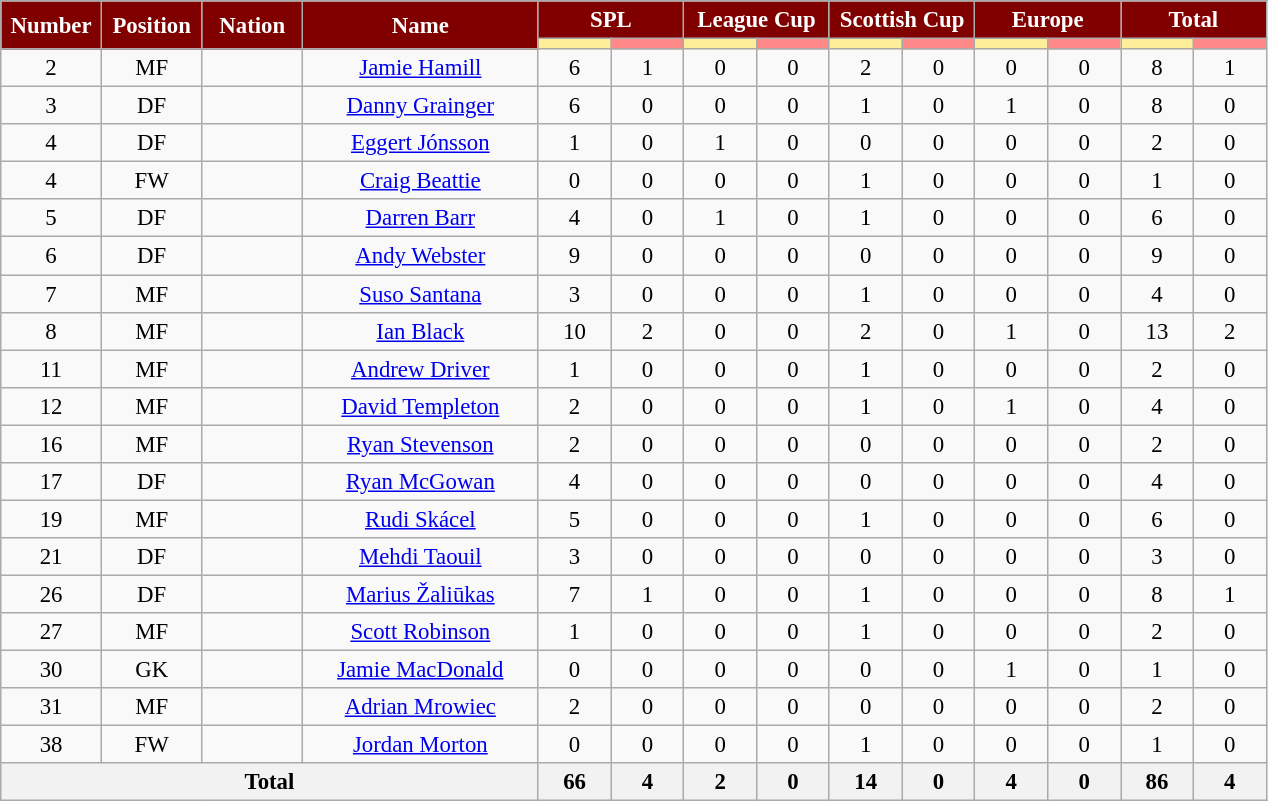<table class="wikitable" style="font-size: 95%; text-align: center;">
<tr>
<th style="background:maroon; color:white;" scope="col" rowspan="2" width=60 align="center">Number</th>
<th style="background:maroon; color:white;" scope="col" rowspan="2" width=60 align="center">Position</th>
<th style="background:maroon; color:white;" scope="col" rowspan="2" width=60 align="center">Nation</th>
<th style="background:maroon; color:white;" scope="col" rowspan="2" width=150 align="center">Name</th>
<th style="background:maroon; color:white;" scope="col" colspan="2" width=90 align="center">SPL</th>
<th style="background:maroon; color:white;" scope="col" colspan="2" width=90 align="center">League Cup</th>
<th style="background:maroon; color:white;" scope="col" colspan="2" width=90 align="center">Scottish Cup</th>
<th style="background:maroon; color:white;" scope="col" colspan="2" width=90 align="center">Europe</th>
<th style="background:maroon; color:white;" scope="col" colspan="2" width=90 align="center">Total</th>
</tr>
<tr>
<th width=30 style="background: #FFEE99"></th>
<th width=30 style="background: #FF8888"></th>
<th width=30 style="background: #FFEE99"></th>
<th width=30 style="background: #FF8888"></th>
<th width=30 style="background: #FFEE99"></th>
<th width=30 style="background: #FF8888"></th>
<th width=30 style="background: #FFEE99"></th>
<th width=30 style="background: #FF8888"></th>
<th width=30 style="background: #FFEE99"></th>
<th width=30 style="background: #FF8888"></th>
</tr>
<tr>
<td>2</td>
<td>MF</td>
<td></td>
<td><a href='#'>Jamie Hamill</a></td>
<td>6</td>
<td>1</td>
<td>0</td>
<td>0</td>
<td>2</td>
<td>0</td>
<td>0</td>
<td>0</td>
<td>8</td>
<td>1</td>
</tr>
<tr>
<td>3</td>
<td>DF</td>
<td></td>
<td><a href='#'>Danny Grainger</a></td>
<td>6</td>
<td>0</td>
<td>0</td>
<td>0</td>
<td>1</td>
<td>0</td>
<td>1</td>
<td>0</td>
<td>8</td>
<td>0</td>
</tr>
<tr>
<td>4</td>
<td>DF</td>
<td></td>
<td><a href='#'>Eggert Jónsson</a></td>
<td>1</td>
<td>0</td>
<td>1</td>
<td>0</td>
<td>0</td>
<td>0</td>
<td>0</td>
<td>0</td>
<td>2</td>
<td>0</td>
</tr>
<tr>
<td>4</td>
<td>FW</td>
<td></td>
<td><a href='#'>Craig Beattie</a></td>
<td>0</td>
<td>0</td>
<td>0</td>
<td>0</td>
<td>1</td>
<td>0</td>
<td>0</td>
<td>0</td>
<td>1</td>
<td>0</td>
</tr>
<tr>
<td>5</td>
<td>DF</td>
<td></td>
<td><a href='#'>Darren Barr</a></td>
<td>4</td>
<td>0</td>
<td>1</td>
<td>0</td>
<td>1</td>
<td>0</td>
<td>0</td>
<td>0</td>
<td>6</td>
<td>0</td>
</tr>
<tr>
<td>6</td>
<td>DF</td>
<td></td>
<td><a href='#'>Andy Webster</a></td>
<td>9</td>
<td>0</td>
<td>0</td>
<td>0</td>
<td>0</td>
<td>0</td>
<td>0</td>
<td>0</td>
<td>9</td>
<td>0</td>
</tr>
<tr>
<td>7</td>
<td>MF</td>
<td></td>
<td><a href='#'>Suso Santana</a></td>
<td>3</td>
<td>0</td>
<td>0</td>
<td>0</td>
<td>1</td>
<td>0</td>
<td>0</td>
<td>0</td>
<td>4</td>
<td>0</td>
</tr>
<tr>
<td>8</td>
<td>MF</td>
<td></td>
<td><a href='#'>Ian Black</a></td>
<td>10</td>
<td>2</td>
<td>0</td>
<td>0</td>
<td>2</td>
<td>0</td>
<td>1</td>
<td>0</td>
<td>13</td>
<td>2</td>
</tr>
<tr>
<td>11</td>
<td>MF</td>
<td></td>
<td><a href='#'>Andrew Driver</a></td>
<td>1</td>
<td>0</td>
<td>0</td>
<td>0</td>
<td>1</td>
<td>0</td>
<td>0</td>
<td>0</td>
<td>2</td>
<td>0</td>
</tr>
<tr>
<td>12</td>
<td>MF</td>
<td></td>
<td><a href='#'>David Templeton</a></td>
<td>2</td>
<td>0</td>
<td>0</td>
<td>0</td>
<td>1</td>
<td>0</td>
<td>1</td>
<td>0</td>
<td>4</td>
<td>0</td>
</tr>
<tr>
<td>16</td>
<td>MF</td>
<td></td>
<td><a href='#'>Ryan Stevenson</a></td>
<td>2</td>
<td>0</td>
<td>0</td>
<td>0</td>
<td>0</td>
<td>0</td>
<td>0</td>
<td>0</td>
<td>2</td>
<td>0</td>
</tr>
<tr>
<td>17</td>
<td>DF</td>
<td></td>
<td><a href='#'>Ryan McGowan</a></td>
<td>4</td>
<td>0</td>
<td>0</td>
<td>0</td>
<td>0</td>
<td>0</td>
<td>0</td>
<td>0</td>
<td>4</td>
<td>0</td>
</tr>
<tr>
<td>19</td>
<td>MF</td>
<td></td>
<td><a href='#'>Rudi Skácel</a></td>
<td>5</td>
<td>0</td>
<td>0</td>
<td>0</td>
<td>1</td>
<td>0</td>
<td>0</td>
<td>0</td>
<td>6</td>
<td>0</td>
</tr>
<tr>
<td>21</td>
<td>DF</td>
<td></td>
<td><a href='#'>Mehdi Taouil</a></td>
<td>3</td>
<td>0</td>
<td>0</td>
<td>0</td>
<td>0</td>
<td>0</td>
<td>0</td>
<td>0</td>
<td>3</td>
<td>0</td>
</tr>
<tr>
<td>26</td>
<td>DF</td>
<td></td>
<td><a href='#'>Marius Žaliūkas</a></td>
<td>7</td>
<td>1</td>
<td>0</td>
<td>0</td>
<td>1</td>
<td>0</td>
<td>0</td>
<td>0</td>
<td>8</td>
<td>1</td>
</tr>
<tr>
<td>27</td>
<td>MF</td>
<td></td>
<td><a href='#'>Scott Robinson</a></td>
<td>1</td>
<td>0</td>
<td>0</td>
<td>0</td>
<td>1</td>
<td>0</td>
<td>0</td>
<td>0</td>
<td>2</td>
<td>0</td>
</tr>
<tr>
<td>30</td>
<td>GK</td>
<td></td>
<td><a href='#'>Jamie MacDonald</a></td>
<td>0</td>
<td>0</td>
<td>0</td>
<td>0</td>
<td>0</td>
<td>0</td>
<td>1</td>
<td>0</td>
<td>1</td>
<td>0</td>
</tr>
<tr>
<td>31</td>
<td>MF</td>
<td></td>
<td><a href='#'>Adrian Mrowiec</a></td>
<td>2</td>
<td>0</td>
<td>0</td>
<td>0</td>
<td>0</td>
<td>0</td>
<td>0</td>
<td>0</td>
<td>2</td>
<td>0</td>
</tr>
<tr>
<td>38</td>
<td>FW</td>
<td></td>
<td><a href='#'>Jordan Morton</a></td>
<td>0</td>
<td>0</td>
<td>0</td>
<td>0</td>
<td>1</td>
<td>0</td>
<td>0</td>
<td>0</td>
<td>1</td>
<td>0</td>
</tr>
<tr>
<th colspan=4>Total</th>
<th>66</th>
<th>4</th>
<th>2</th>
<th>0</th>
<th>14</th>
<th>0</th>
<th>4</th>
<th>0</th>
<th>86</th>
<th>4</th>
</tr>
</table>
